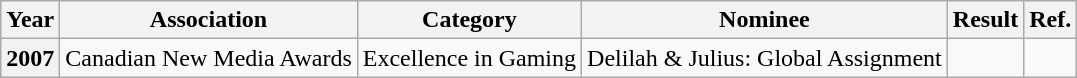<table class="wikitable sortable">
<tr>
<th scope="col">Year</th>
<th scope="col">Association</th>
<th scope="col">Category</th>
<th scope="col">Nominee</th>
<th scope="col">Result</th>
<th scope="col">Ref.</th>
</tr>
<tr>
<th scope="row">2007</th>
<td>Canadian New Media Awards</td>
<td>Excellence in Gaming</td>
<td>Delilah & Julius: Global Assignment</td>
<td></td>
<td></td>
</tr>
</table>
